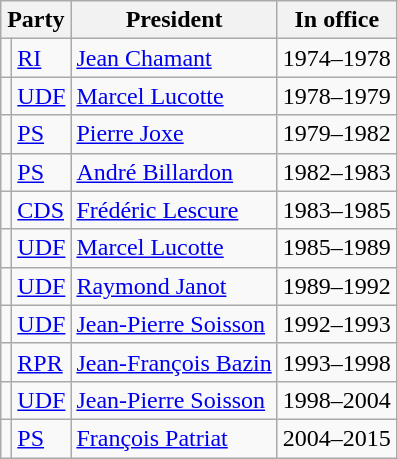<table class="wikitable">
<tr>
<th colspan="2">Party</th>
<th>President</th>
<th>In office</th>
</tr>
<tr>
<td></td>
<td><a href='#'>RI</a></td>
<td><a href='#'>Jean Chamant</a></td>
<td>1974–1978</td>
</tr>
<tr>
<td></td>
<td><a href='#'>UDF</a></td>
<td><a href='#'>Marcel Lucotte</a></td>
<td>1978–1979</td>
</tr>
<tr>
<td></td>
<td><a href='#'>PS</a></td>
<td><a href='#'>Pierre Joxe</a></td>
<td>1979–1982</td>
</tr>
<tr>
<td></td>
<td><a href='#'>PS</a></td>
<td><a href='#'>André Billardon</a></td>
<td>1982–1983</td>
</tr>
<tr>
<td></td>
<td><a href='#'>CDS</a></td>
<td><a href='#'>Frédéric Lescure</a></td>
<td>1983–1985</td>
</tr>
<tr>
<td></td>
<td><a href='#'>UDF</a></td>
<td><a href='#'>Marcel Lucotte</a></td>
<td>1985–1989</td>
</tr>
<tr>
<td></td>
<td><a href='#'>UDF</a></td>
<td><a href='#'>Raymond Janot</a></td>
<td>1989–1992</td>
</tr>
<tr>
<td></td>
<td><a href='#'>UDF</a></td>
<td><a href='#'>Jean-Pierre Soisson</a></td>
<td>1992–1993</td>
</tr>
<tr>
<td></td>
<td><a href='#'>RPR</a></td>
<td><a href='#'>Jean-François Bazin</a></td>
<td>1993–1998</td>
</tr>
<tr>
<td></td>
<td><a href='#'>UDF</a></td>
<td><a href='#'>Jean-Pierre Soisson</a></td>
<td>1998–2004</td>
</tr>
<tr>
<td></td>
<td><a href='#'>PS</a></td>
<td><a href='#'>François Patriat</a></td>
<td>2004–2015</td>
</tr>
</table>
